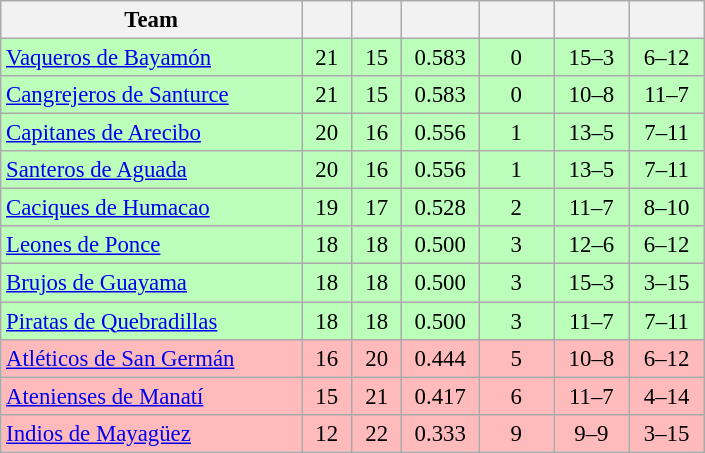<table class="wikitable" width="470" style="font-size:95%; text-align:center">
<tr>
<th width="30%">Team</th>
<th width="5%"></th>
<th width="5%"></th>
<th width="5%"></th>
<th width="7.5%"></th>
<th width="7.5%"></th>
<th width="7.5%"></th>
</tr>
<tr style="background:#bfb;">
<td style="text-align: left"><a href='#'>Vaqueros de Bayamón</a></td>
<td>21</td>
<td>15</td>
<td>0.583</td>
<td>0</td>
<td>15–3</td>
<td>6–12</td>
</tr>
<tr style="background:#bfb;">
<td style="text-align: left"><a href='#'>Cangrejeros de Santurce</a></td>
<td>21</td>
<td>15</td>
<td>0.583</td>
<td>0</td>
<td>10–8</td>
<td>11–7</td>
</tr>
<tr style="background:#bfb;">
<td style="text-align: left"><a href='#'>Capitanes de Arecibo</a></td>
<td>20</td>
<td>16</td>
<td>0.556</td>
<td>1</td>
<td>13–5</td>
<td>7–11</td>
</tr>
<tr style="background:#bfb;">
<td style="text-align: left"><a href='#'>Santeros de Aguada</a></td>
<td>20</td>
<td>16</td>
<td>0.556</td>
<td>1</td>
<td>13–5</td>
<td>7–11</td>
</tr>
<tr style="background:#bfb;">
<td style="text-align: left"><a href='#'>Caciques de Humacao</a></td>
<td>19</td>
<td>17</td>
<td>0.528</td>
<td>2</td>
<td>11–7</td>
<td>8–10</td>
</tr>
<tr style="background:#bfb;">
<td style="text-align: left"><a href='#'>Leones de Ponce</a></td>
<td>18</td>
<td>18</td>
<td>0.500</td>
<td>3</td>
<td>12–6</td>
<td>6–12</td>
</tr>
<tr style="background:#bfb;">
<td style="text-align: left"><a href='#'>Brujos de Guayama</a></td>
<td>18</td>
<td>18</td>
<td>0.500</td>
<td>3</td>
<td>15–3</td>
<td>3–15</td>
</tr>
<tr style="background:#bfb;">
<td style="text-align: left"><a href='#'>Piratas de Quebradillas</a></td>
<td>18</td>
<td>18</td>
<td>0.500</td>
<td>3</td>
<td>11–7</td>
<td>7–11</td>
</tr>
<tr style="background:#fbb;">
<td style="text-align: left"><a href='#'>Atléticos de San Germán</a></td>
<td>16</td>
<td>20</td>
<td>0.444</td>
<td>5</td>
<td>10–8</td>
<td>6–12</td>
</tr>
<tr style="background:#fbb;">
<td style="text-align: left"><a href='#'>Atenienses de Manatí</a></td>
<td>15</td>
<td>21</td>
<td>0.417</td>
<td>6</td>
<td>11–7</td>
<td>4–14</td>
</tr>
<tr style="background:#fbb;">
<td style="text-align: left"><a href='#'>Indios de Mayagüez</a></td>
<td>12</td>
<td>22</td>
<td>0.333</td>
<td>9</td>
<td>9–9</td>
<td>3–15</td>
</tr>
</table>
